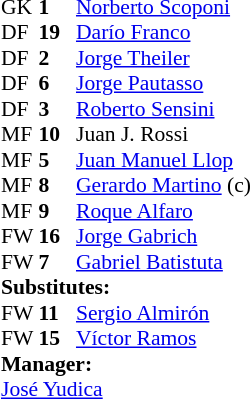<table cellspacing="0" cellpadding="0" style="font-size:90%; margin:0.2em auto;">
<tr>
<th width="25"></th>
<th width="25"></th>
</tr>
<tr>
<td>GK</td>
<td><strong>1</strong></td>
<td> <a href='#'>Norberto Scoponi</a></td>
</tr>
<tr>
<td>DF</td>
<td><strong>19</strong></td>
<td> <a href='#'>Darío Franco</a></td>
</tr>
<tr>
<td>DF</td>
<td><strong>2</strong></td>
<td> <a href='#'>Jorge Theiler</a></td>
</tr>
<tr>
<td>DF</td>
<td><strong>6</strong></td>
<td> <a href='#'>Jorge Pautasso</a></td>
<td></td>
</tr>
<tr>
<td>DF</td>
<td><strong>3</strong></td>
<td> <a href='#'>Roberto Sensini</a></td>
</tr>
<tr>
<td>MF</td>
<td><strong>10</strong></td>
<td> Juan J. Rossi</td>
</tr>
<tr>
<td>MF</td>
<td><strong>5</strong></td>
<td> <a href='#'>Juan Manuel Llop</a></td>
<td></td>
<td></td>
</tr>
<tr>
<td>MF</td>
<td><strong>8</strong></td>
<td> <a href='#'>Gerardo Martino</a> (c)</td>
</tr>
<tr>
<td>MF</td>
<td><strong>9</strong></td>
<td> <a href='#'>Roque Alfaro</a></td>
<td></td>
<td></td>
</tr>
<tr>
<td>FW</td>
<td><strong>16</strong></td>
<td> <a href='#'>Jorge Gabrich</a></td>
</tr>
<tr>
<td>FW</td>
<td><strong>7</strong></td>
<td> <a href='#'>Gabriel Batistuta</a></td>
</tr>
<tr>
<td colspan=3><strong>Substitutes:</strong></td>
</tr>
<tr>
<td>FW</td>
<td><strong>11</strong></td>
<td> <a href='#'>Sergio Almirón</a></td>
<td></td>
<td></td>
</tr>
<tr>
<td>FW</td>
<td><strong>15</strong></td>
<td> <a href='#'>Víctor Ramos</a></td>
<td></td>
<td></td>
</tr>
<tr>
<td colspan=3><strong>Manager:</strong></td>
</tr>
<tr>
<td colspan=4> <a href='#'>José Yudica</a></td>
</tr>
</table>
